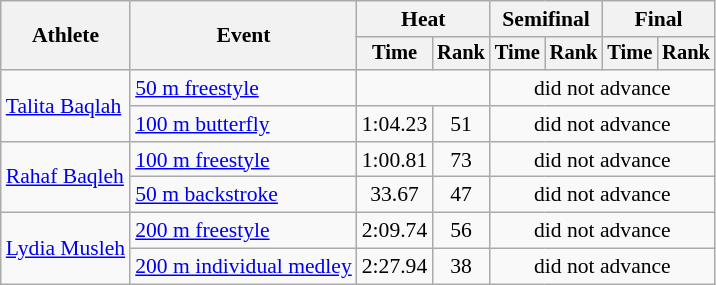<table class=wikitable style="font-size:90%">
<tr>
<th rowspan="2">Athlete</th>
<th rowspan="2">Event</th>
<th colspan="2">Heat</th>
<th colspan="2">Semifinal</th>
<th colspan="2">Final</th>
</tr>
<tr style="font-size:95%">
<th>Time</th>
<th>Rank</th>
<th>Time</th>
<th>Rank</th>
<th>Time</th>
<th>Rank</th>
</tr>
<tr align=center>
<td align=left rowspan=2><a href='#'>Talita Baqlah</a></td>
<td align=left><a href='#'>50 m freestyle</a></td>
<td colspan=2></td>
<td colspan=4>did not advance</td>
</tr>
<tr align=center>
<td align=left><a href='#'>100 m butterfly</a></td>
<td>1:04.23</td>
<td>51</td>
<td colspan=4>did not advance</td>
</tr>
<tr align=center>
<td align=left rowspan=2><a href='#'>Rahaf Baqleh</a></td>
<td align=left><a href='#'>100 m freestyle</a></td>
<td>1:00.81</td>
<td>73</td>
<td colspan=4>did not advance</td>
</tr>
<tr align=center>
<td align=left><a href='#'>50 m backstroke</a></td>
<td>33.67</td>
<td>47</td>
<td colspan=4>did not advance</td>
</tr>
<tr align=center>
<td align=left rowspan=2><a href='#'>Lydia Musleh</a></td>
<td align=left><a href='#'>200 m freestyle</a></td>
<td>2:09.74</td>
<td>56</td>
<td colspan=4>did not advance</td>
</tr>
<tr align=center>
<td align=left><a href='#'>200 m individual medley</a></td>
<td>2:27.94</td>
<td>38</td>
<td colspan=4>did not advance</td>
</tr>
</table>
